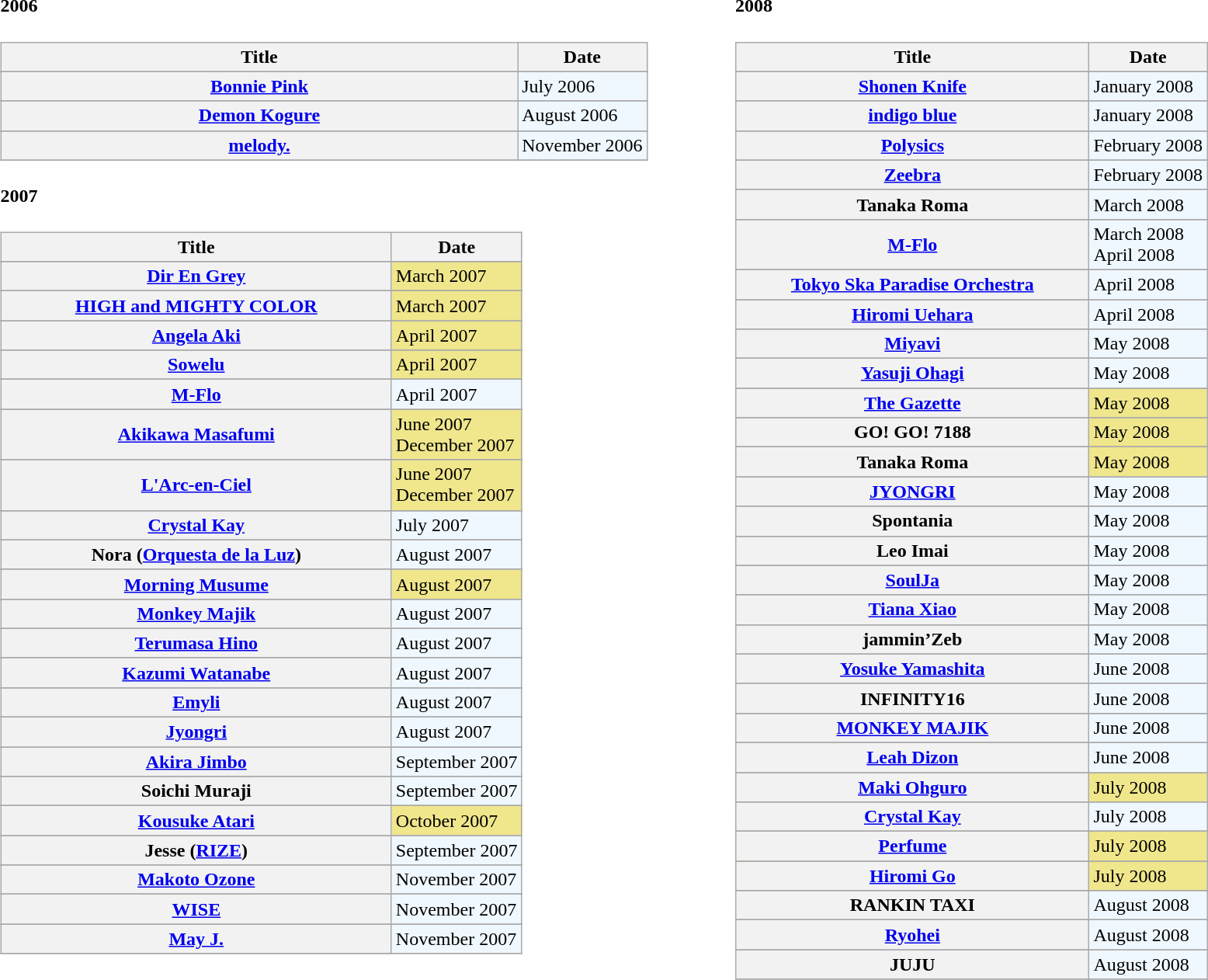<table width=100%>
<tr valign ="top">
<td width=50%><br><h4>2006</h4><table class="wikitable">
<tr>
<th style="width: 80%">Title</th>
<th style="width: 20%">Date</th>
</tr>
<tr>
</tr>
<tr bgcolor="#F0F8FF">
<th align="left"><a href='#'>Bonnie Pink</a></th>
<td align="left">July 2006</td>
</tr>
<tr>
</tr>
<tr bgcolor="#F0F8FF">
<th align="left"><a href='#'>Demon Kogure</a></th>
<td align="left">August 2006</td>
</tr>
<tr>
</tr>
<tr bgcolor="#F0F8FF">
<th align="left"><a href='#'>melody.</a></th>
<td align="left">November 2006</td>
</tr>
<tr>
</tr>
</table>
<h4>2007</h4><table class="wikitable">
<tr>
<th style="width: 75%">Title</th>
<th style="width: 25%">Date</th>
</tr>
<tr>
</tr>
<tr bgcolor="#F0E68C">
<th align="left"><a href='#'>Dir En Grey</a></th>
<td align="left">March 2007</td>
</tr>
<tr>
</tr>
<tr bgcolor="#F0E68C">
<th align="left"><a href='#'>HIGH and MIGHTY COLOR</a></th>
<td align="left">March 2007</td>
</tr>
<tr>
</tr>
<tr bgcolor="#F0E68C">
<th align="left"><a href='#'>Angela Aki</a></th>
<td align="left">April 2007</td>
</tr>
<tr>
</tr>
<tr bgcolor="#F0E68C">
<th align="left"><a href='#'>Sowelu</a></th>
<td align="left">April 2007</td>
</tr>
<tr>
</tr>
<tr bgcolor="#F0F8FF">
<th align="left"><a href='#'>M-Flo</a></th>
<td align="left">April 2007</td>
</tr>
<tr>
</tr>
<tr bgcolor="#F0E68C">
<th align="left"><a href='#'>Akikawa Masafumi</a></th>
<td align="left">June 2007<br>December 2007</td>
</tr>
<tr>
</tr>
<tr bgcolor="#F0E68C">
<th align="left"><a href='#'>L'Arc-en-Ciel</a></th>
<td align="left">June 2007<br>December 2007</td>
</tr>
<tr>
</tr>
<tr bgcolor="#F0F8FF">
<th align="left"><a href='#'>Crystal Kay</a></th>
<td align="left">July 2007</td>
</tr>
<tr>
</tr>
<tr bgcolor="#F0F8FF">
<th align="left">Nora (<a href='#'>Orquesta de la Luz</a>)</th>
<td align="left">August 2007</td>
</tr>
<tr>
</tr>
<tr bgcolor="#F0E68C">
<th align="left"><a href='#'>Morning Musume</a></th>
<td align="left">August 2007</td>
</tr>
<tr>
</tr>
<tr bgcolor="#F0F8FF">
<th align="left"><a href='#'>Monkey Majik</a></th>
<td align="left">August 2007</td>
</tr>
<tr>
</tr>
<tr bgcolor="#F0F8FF">
<th align="left"><a href='#'>Terumasa Hino</a></th>
<td align="left">August 2007</td>
</tr>
<tr>
</tr>
<tr bgcolor="#F0F8FF">
<th align="left"><a href='#'>Kazumi Watanabe</a></th>
<td align="left">August 2007</td>
</tr>
<tr>
</tr>
<tr bgcolor="#F0F8FF">
<th align="left"><a href='#'>Emyli</a></th>
<td align="left">August 2007</td>
</tr>
<tr>
</tr>
<tr bgcolor="#F0F8FF">
<th align="left"><a href='#'>Jyongri</a></th>
<td align="left">August 2007</td>
</tr>
<tr>
</tr>
<tr bgcolor="#F0F8FF">
<th align="left"><a href='#'>Akira Jimbo</a></th>
<td align="left">September 2007</td>
</tr>
<tr>
</tr>
<tr bgcolor="#F0F8FF">
<th align="left">Soichi Muraji</th>
<td align="left">September 2007</td>
</tr>
<tr>
</tr>
<tr bgcolor="#F0E68C">
<th align="left"><a href='#'>Kousuke Atari</a></th>
<td align="left">October 2007</td>
</tr>
<tr>
</tr>
<tr bgcolor="#F0F8FF">
<th align="left">Jesse (<a href='#'>RIZE</a>)</th>
<td align="left">September 2007</td>
</tr>
<tr>
</tr>
<tr bgcolor="#F0F8FF">
<th align="left"><a href='#'>Makoto Ozone</a></th>
<td align="left">November 2007</td>
</tr>
<tr>
</tr>
<tr bgcolor="#F0F8FF">
<th align="left"><a href='#'>WISE</a></th>
<td align="left">November 2007</td>
</tr>
<tr>
</tr>
<tr bgcolor="#F0F8FF">
<th align="left"><a href='#'>May J.</a></th>
<td align="left">November 2007</td>
</tr>
<tr>
</tr>
</table>
</td>
<td><br><h4>2008</h4><table class="wikitable">
<tr>
<th style="width: 75%">Title</th>
<th style="width: 25%">Date</th>
</tr>
<tr>
</tr>
<tr bgcolor="#F0F8FF">
<th align="left"><a href='#'>Shonen Knife</a></th>
<td align="left">January 2008</td>
</tr>
<tr>
</tr>
<tr bgcolor="#F0F8FF">
<th align="left"><a href='#'>indigo blue</a></th>
<td align="left">January 2008</td>
</tr>
<tr>
</tr>
<tr bgcolor="#F0F8FF">
<th align="left"><a href='#'>Polysics</a></th>
<td align="left">February 2008</td>
</tr>
<tr>
</tr>
<tr bgcolor="#F0F8FF">
<th align="left"><a href='#'>Zeebra</a></th>
<td align="left">February 2008</td>
</tr>
<tr>
</tr>
<tr bgcolor="#F0F8FF">
<th align="left">Tanaka Roma</th>
<td align="left">March 2008</td>
</tr>
<tr>
</tr>
<tr bgcolor="#F0F8FF">
<th align="left"><a href='#'>M-Flo</a></th>
<td align="left">March 2008<br>April 2008</td>
</tr>
<tr>
</tr>
<tr bgcolor="#F0F8FF">
<th align="left"><a href='#'>Tokyo Ska Paradise Orchestra</a></th>
<td align="left">April 2008</td>
</tr>
<tr>
</tr>
<tr bgcolor="#F0F8FF">
<th align="left"><a href='#'>Hiromi Uehara</a></th>
<td align="left">April 2008</td>
</tr>
<tr>
</tr>
<tr bgcolor="#F0F8FF">
<th align="left"><a href='#'>Miyavi</a></th>
<td align="left">May 2008</td>
</tr>
<tr>
</tr>
<tr bgcolor="#F0F8FF">
<th align="left"><strong><a href='#'>Yasuji Ohagi</a></strong></th>
<td align="left">May 2008</td>
</tr>
<tr>
</tr>
<tr bgcolor="#F0E68C">
<th align="left"><a href='#'>The Gazette</a></th>
<td align="left">May 2008</td>
</tr>
<tr>
</tr>
<tr bgcolor="#F0E68C">
<th align="left"><strong>GO! GO! 7188</strong></th>
<td align="left">May 2008</td>
</tr>
<tr>
</tr>
<tr bgcolor="#F0E68C">
<th align="left">Tanaka Roma</th>
<td align="left">May 2008</td>
</tr>
<tr>
</tr>
<tr bgcolor="#F0F8FF">
<th align="left"><a href='#'>JYONGRI</a></th>
<td align="left">May 2008</td>
</tr>
<tr>
</tr>
<tr bgcolor="#F0F8FF">
<th align="left">Spontania</th>
<td align="left">May 2008</td>
</tr>
<tr>
</tr>
<tr bgcolor="#F0F8FF">
<th align="left">Leo Imai</th>
<td align="left">May 2008</td>
</tr>
<tr>
</tr>
<tr bgcolor="#F0F8FF">
<th align="left"><a href='#'>SoulJa</a></th>
<td align="left">May 2008</td>
</tr>
<tr>
</tr>
<tr bgcolor="#F0F8FF">
<th align="left"><a href='#'>Tiana Xiao</a></th>
<td align="left">May 2008</td>
</tr>
<tr>
</tr>
<tr bgcolor="#F0F8FF">
<th align="left">jammin’Zeb</th>
<td align="left">May 2008</td>
</tr>
<tr>
</tr>
<tr bgcolor="#F0F8FF">
<th align="left"><a href='#'>Yosuke Yamashita</a></th>
<td align="left">June 2008</td>
</tr>
<tr>
</tr>
<tr bgcolor="#F0F8FF">
<th align="left">INFINITY16</th>
<td align="left">June 2008</td>
</tr>
<tr>
</tr>
<tr bgcolor="#F0F8FF">
<th align="left"><a href='#'>MONKEY MAJIK</a></th>
<td align="left">June 2008</td>
</tr>
<tr>
</tr>
<tr bgcolor="#F0F8FF">
<th align="left"><a href='#'>Leah Dizon</a></th>
<td align="left">June 2008</td>
</tr>
<tr>
</tr>
<tr>
</tr>
<tr bgcolor="#F0E68C">
<th align="left"><a href='#'>Maki Ohguro</a></th>
<td align="left">July 2008</td>
</tr>
<tr>
</tr>
<tr bgcolor="#F0F8FF">
<th align="left"><a href='#'>Crystal Kay</a></th>
<td align="left">July 2008</td>
</tr>
<tr>
</tr>
<tr bgcolor="#F0E68C">
<th align="left"><a href='#'>Perfume</a></th>
<td align="left">July 2008</td>
</tr>
<tr>
</tr>
<tr bgcolor="#F0E68C">
<th align="left"><a href='#'>Hiromi Go</a></th>
<td align="left">July 2008</td>
</tr>
<tr>
</tr>
<tr bgcolor="#F0F8FF">
<th align="left">RANKIN TAXI</th>
<td align="left">August 2008</td>
</tr>
<tr>
</tr>
<tr bgcolor="#F0F8FF">
<th align="left"><a href='#'>Ryohei</a></th>
<td align="left">August 2008</td>
</tr>
<tr>
</tr>
<tr bgcolor="#F0F8FF">
<th align="left">JUJU</th>
<td align="left">August 2008</td>
</tr>
<tr>
</tr>
</table>
</td>
</tr>
</table>
